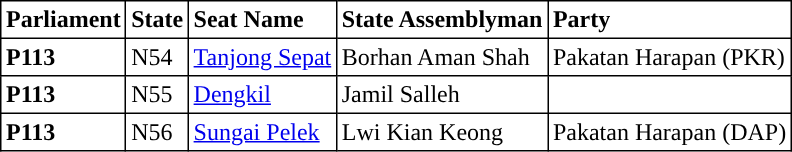<table class="toccolours sortable" border="1" cellpadding="3" style="border-collapse:collapse; text-align: left;">
<tr>
<th align="center">Parliament</th>
<th>State</th>
<th>Seat Name</th>
<th>State Assemblyman</th>
<th>Party</th>
</tr>
<tr>
<th>P113</th>
<td>N54</td>
<td><a href='#'>Tanjong Sepat</a></td>
<td>Borhan Aman Shah</td>
<td>Pakatan Harapan (PKR)</td>
</tr>
<tr>
<th>P113</th>
<td>N55</td>
<td><a href='#'>Dengkil</a></td>
<td>Jamil Salleh</td>
<td></td>
</tr>
<tr>
<th align="left">P113</th>
<td>N56</td>
<td><a href='#'>Sungai Pelek</a></td>
<td>Lwi Kian Keong</td>
<td>Pakatan Harapan (DAP)</td>
</tr>
</table>
